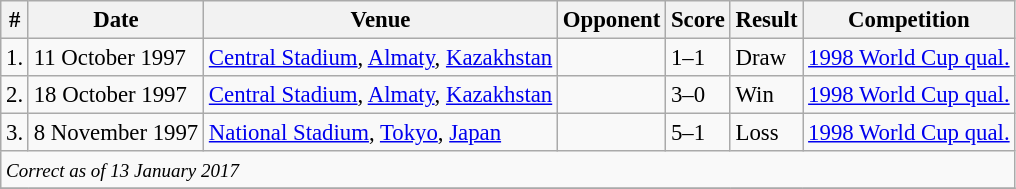<table class="wikitable" style="font-size:95%;">
<tr>
<th>#</th>
<th>Date</th>
<th>Venue</th>
<th>Opponent</th>
<th>Score</th>
<th>Result</th>
<th>Competition</th>
</tr>
<tr>
<td>1.</td>
<td>11 October 1997</td>
<td><a href='#'>Central Stadium</a>, <a href='#'>Almaty</a>, <a href='#'>Kazakhstan</a></td>
<td></td>
<td>1–1</td>
<td>Draw</td>
<td><a href='#'>1998 World Cup qual.</a></td>
</tr>
<tr>
<td>2.</td>
<td>18 October 1997</td>
<td><a href='#'>Central Stadium</a>, <a href='#'>Almaty</a>, <a href='#'>Kazakhstan</a></td>
<td></td>
<td>3–0</td>
<td>Win</td>
<td><a href='#'>1998 World Cup qual.</a></td>
</tr>
<tr>
<td>3.</td>
<td>8 November 1997</td>
<td><a href='#'>National Stadium</a>, <a href='#'>Tokyo</a>, <a href='#'>Japan</a></td>
<td></td>
<td>5–1</td>
<td>Loss</td>
<td><a href='#'>1998 World Cup qual.</a></td>
</tr>
<tr>
<td colspan="12"><small><em>Correct as of 13 January 2017</em></small></td>
</tr>
<tr>
</tr>
</table>
